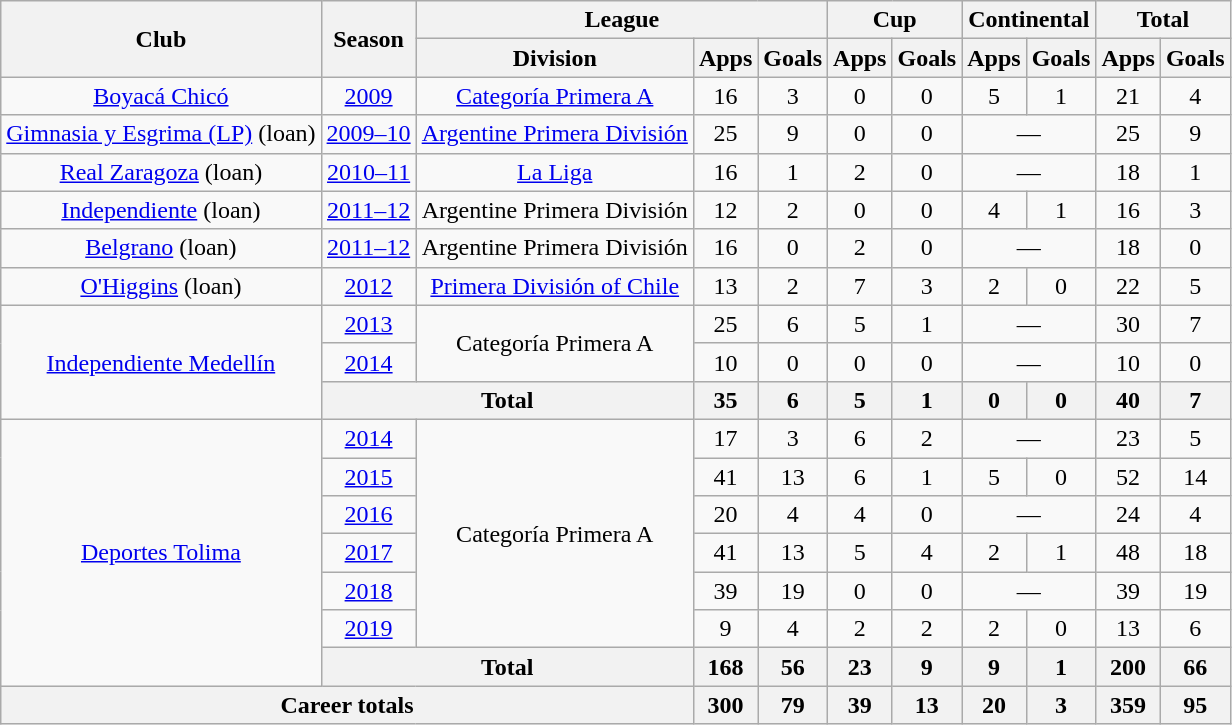<table class="wikitable" style="text-align:center">
<tr>
<th rowspan="2">Club</th>
<th rowspan="2">Season</th>
<th colspan="3">League</th>
<th colspan="2">Cup</th>
<th colspan="2">Continental</th>
<th colspan="2">Total</th>
</tr>
<tr>
<th>Division</th>
<th>Apps</th>
<th>Goals</th>
<th>Apps</th>
<th>Goals</th>
<th>Apps</th>
<th>Goals</th>
<th>Apps</th>
<th>Goals</th>
</tr>
<tr>
<td><a href='#'>Boyacá Chicó</a></td>
<td><a href='#'>2009</a></td>
<td><a href='#'>Categoría Primera A</a></td>
<td>16</td>
<td>3</td>
<td>0</td>
<td>0</td>
<td>5</td>
<td>1</td>
<td>21</td>
<td>4</td>
</tr>
<tr>
<td><a href='#'>Gimnasia y Esgrima (LP)</a> (loan)</td>
<td><a href='#'>2009–10</a></td>
<td><a href='#'>Argentine Primera División</a></td>
<td>25</td>
<td>9</td>
<td>0</td>
<td>0</td>
<td colspan=2>—</td>
<td>25</td>
<td>9</td>
</tr>
<tr>
<td><a href='#'>Real Zaragoza</a> (loan)</td>
<td><a href='#'>2010–11</a></td>
<td><a href='#'>La Liga</a></td>
<td>16</td>
<td>1</td>
<td>2</td>
<td>0</td>
<td colspan=2>—</td>
<td>18</td>
<td>1</td>
</tr>
<tr>
<td><a href='#'>Independiente</a> (loan)</td>
<td><a href='#'>2011–12</a></td>
<td>Argentine Primera División</td>
<td>12</td>
<td>2</td>
<td>0</td>
<td>0</td>
<td>4</td>
<td>1</td>
<td>16</td>
<td>3</td>
</tr>
<tr>
<td><a href='#'>Belgrano</a> (loan)</td>
<td><a href='#'>2011–12</a></td>
<td>Argentine Primera División</td>
<td>16</td>
<td>0</td>
<td>2</td>
<td>0</td>
<td colspan=2>—</td>
<td>18</td>
<td>0</td>
</tr>
<tr>
<td><a href='#'>O'Higgins</a> (loan)</td>
<td><a href='#'>2012</a></td>
<td><a href='#'>Primera División of Chile</a></td>
<td>13</td>
<td>2</td>
<td>7</td>
<td>3</td>
<td>2</td>
<td>0</td>
<td>22</td>
<td>5</td>
</tr>
<tr>
<td rowspan=3><a href='#'>Independiente Medellín</a></td>
<td><a href='#'>2013</a></td>
<td rowspan=2>Categoría Primera A</td>
<td>25</td>
<td>6</td>
<td>5</td>
<td>1</td>
<td colspan=2>—</td>
<td>30</td>
<td>7</td>
</tr>
<tr>
<td><a href='#'>2014</a></td>
<td>10</td>
<td>0</td>
<td>0</td>
<td>0</td>
<td colspan=2>—</td>
<td>10</td>
<td>0</td>
</tr>
<tr>
<th colspan=2>Total</th>
<th>35</th>
<th>6</th>
<th>5</th>
<th>1</th>
<th>0</th>
<th>0</th>
<th>40</th>
<th>7</th>
</tr>
<tr>
<td rowspan=7><a href='#'>Deportes Tolima</a></td>
<td><a href='#'>2014</a></td>
<td rowspan=6>Categoría Primera A</td>
<td>17</td>
<td>3</td>
<td>6</td>
<td>2</td>
<td colspan=2>—</td>
<td>23</td>
<td>5</td>
</tr>
<tr>
<td><a href='#'>2015</a></td>
<td>41</td>
<td>13</td>
<td>6</td>
<td>1</td>
<td>5</td>
<td>0</td>
<td>52</td>
<td>14</td>
</tr>
<tr>
<td><a href='#'>2016</a></td>
<td>20</td>
<td>4</td>
<td>4</td>
<td>0</td>
<td colspan=2>—</td>
<td>24</td>
<td>4</td>
</tr>
<tr>
<td><a href='#'>2017</a></td>
<td>41</td>
<td>13</td>
<td>5</td>
<td>4</td>
<td>2</td>
<td>1</td>
<td>48</td>
<td>18</td>
</tr>
<tr>
<td><a href='#'>2018</a></td>
<td>39</td>
<td>19</td>
<td>0</td>
<td>0</td>
<td colspan=2>—</td>
<td>39</td>
<td>19</td>
</tr>
<tr>
<td><a href='#'>2019</a></td>
<td>9</td>
<td>4</td>
<td>2</td>
<td>2</td>
<td>2</td>
<td>0</td>
<td>13</td>
<td>6</td>
</tr>
<tr>
<th colspan=2>Total</th>
<th>168</th>
<th>56</th>
<th>23</th>
<th>9</th>
<th>9</th>
<th>1</th>
<th>200</th>
<th>66</th>
</tr>
<tr>
<th colspan=3>Career totals</th>
<th>300</th>
<th>79</th>
<th>39</th>
<th>13</th>
<th>20</th>
<th>3</th>
<th>359</th>
<th>95</th>
</tr>
</table>
